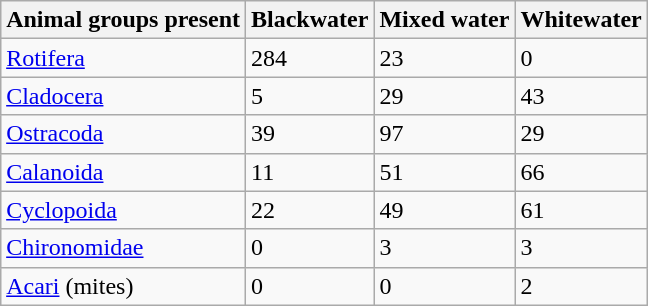<table id="table2" class="wikitable" style="float:right; clear:right; margin:0 0 0.5em 1em;">
<tr>
<th>Animal groups present</th>
<th>Blackwater</th>
<th>Mixed water</th>
<th>Whitewater</th>
</tr>
<tr>
<td><a href='#'>Rotifera</a></td>
<td>284</td>
<td>23</td>
<td>0</td>
</tr>
<tr>
<td><a href='#'>Cladocera</a></td>
<td>5</td>
<td>29</td>
<td>43</td>
</tr>
<tr>
<td><a href='#'>Ostracoda</a></td>
<td>39</td>
<td>97</td>
<td>29</td>
</tr>
<tr>
<td><a href='#'>Calanoida</a></td>
<td>11</td>
<td>51</td>
<td>66</td>
</tr>
<tr>
<td><a href='#'>Cyclopoida</a></td>
<td>22</td>
<td>49</td>
<td>61</td>
</tr>
<tr>
<td><a href='#'>Chironomidae</a></td>
<td>0</td>
<td>3</td>
<td>3</td>
</tr>
<tr>
<td><a href='#'>Acari</a> (mites)</td>
<td>0</td>
<td>0</td>
<td>2</td>
</tr>
</table>
